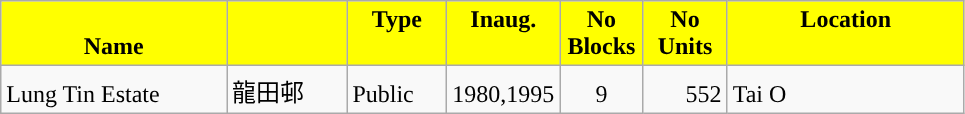<table class="wikitable">
<tr style="font-weight:bold;background-color:yellow" align="center" valign="top">
<td width="143.25" Height="12.75" valign="bottom">Name</td>
<td width="72.75" valign="top"></td>
<td width="59.25" valign="top">Type</td>
<td width="48" valign="top">Inaug.</td>
<td width="48" valign="top">No Blocks</td>
<td width="48.75" valign="bottom">No Units</td>
<td width="150.75" valign="top">Location</td>
</tr>
<tr valign="bottom">
<td Height="12.75">Lung Tin Estate</td>
<td>龍田邨</td>
<td>Public</td>
<td>1980,1995</td>
<td align="center">9</td>
<td align="right">552</td>
<td>Tai O</td>
</tr>
</table>
